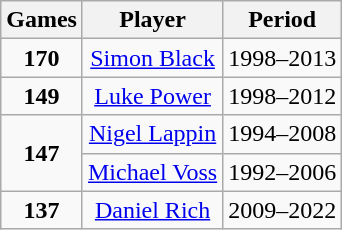<table class="wikitable" style="text-align: center;">
<tr>
<th>Games</th>
<th>Player</th>
<th>Period</th>
</tr>
<tr>
<td><strong>170</strong></td>
<td><a href='#'>Simon Black</a></td>
<td>1998–2013</td>
</tr>
<tr>
<td><strong>149</strong></td>
<td><a href='#'>Luke Power</a></td>
<td>1998–2012</td>
</tr>
<tr>
<td rowspan="2"><strong>147</strong></td>
<td><a href='#'>Nigel Lappin</a></td>
<td>1994–2008</td>
</tr>
<tr>
<td><a href='#'>Michael Voss</a></td>
<td>1992–2006</td>
</tr>
<tr>
<td><strong>137</strong></td>
<td><a href='#'>Daniel Rich</a></td>
<td>2009–2022</td>
</tr>
</table>
